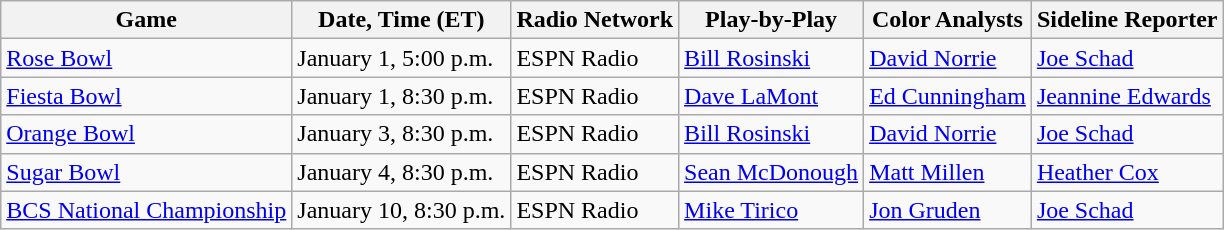<table class="wikitable">
<tr>
<th>Game</th>
<th>Date, Time (ET)</th>
<th>Radio Network</th>
<th>Play-by-Play</th>
<th>Color Analysts</th>
<th>Sideline Reporter</th>
</tr>
<tr>
<td><a href='#'>Rose Bowl</a></td>
<td>January 1, 5:00 p.m.</td>
<td>ESPN Radio</td>
<td><a href='#'>Bill Rosinski</a></td>
<td><a href='#'>David Norrie</a></td>
<td><a href='#'>Joe Schad</a></td>
</tr>
<tr>
<td><a href='#'>Fiesta Bowl</a></td>
<td>January 1, 8:30 p.m.</td>
<td>ESPN Radio</td>
<td><a href='#'>Dave LaMont</a></td>
<td><a href='#'>Ed Cunningham</a></td>
<td><a href='#'>Jeannine Edwards</a></td>
</tr>
<tr>
<td><a href='#'>Orange Bowl</a></td>
<td>January 3, 8:30 p.m.</td>
<td>ESPN Radio</td>
<td><a href='#'>Bill Rosinski</a></td>
<td><a href='#'>David Norrie</a></td>
<td><a href='#'>Joe Schad</a></td>
</tr>
<tr>
<td><a href='#'>Sugar Bowl</a></td>
<td>January 4, 8:30 p.m.</td>
<td>ESPN Radio</td>
<td><a href='#'>Sean McDonough</a></td>
<td><a href='#'>Matt Millen</a></td>
<td><a href='#'>Heather Cox</a></td>
</tr>
<tr>
<td><a href='#'>BCS National Championship</a></td>
<td>January 10, 8:30 p.m.</td>
<td>ESPN Radio</td>
<td><a href='#'>Mike Tirico</a></td>
<td><a href='#'>Jon Gruden</a></td>
<td><a href='#'>Joe Schad</a></td>
</tr>
</table>
